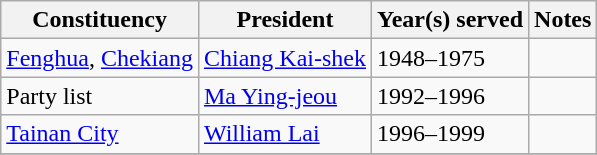<table class="wikitable">
<tr>
<th>Constituency</th>
<th>President</th>
<th>Year(s) served</th>
<th>Notes</th>
</tr>
<tr>
<td><a href='#'>Fenghua</a>, <a href='#'>Chekiang</a></td>
<td><a href='#'>Chiang Kai-shek</a></td>
<td>1948–1975</td>
<td></td>
</tr>
<tr>
<td>Party list</td>
<td><a href='#'>Ma Ying-jeou</a></td>
<td>1992–1996</td>
<td></td>
</tr>
<tr>
<td><a href='#'>Tainan City</a></td>
<td><a href='#'>William Lai</a></td>
<td>1996–1999</td>
<td></td>
</tr>
<tr>
</tr>
</table>
